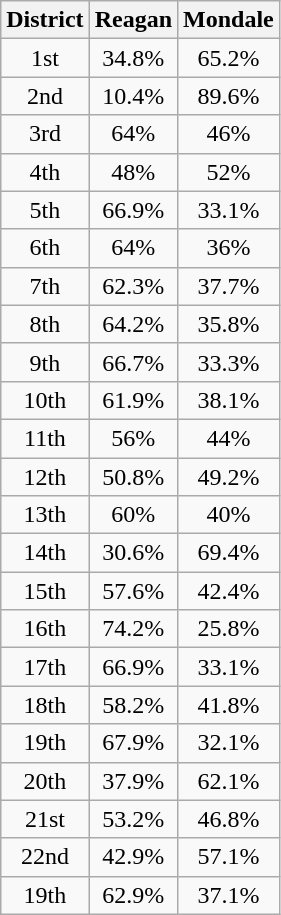<table class="wikitable sortable" - style="text-align:center;">
<tr>
<th>District</th>
<th>Reagan</th>
<th>Mondale</th>
</tr>
<tr>
<td>1st</td>
<td>34.8%</td>
<td>65.2%</td>
</tr>
<tr>
<td>2nd</td>
<td>10.4%</td>
<td>89.6%</td>
</tr>
<tr>
<td>3rd</td>
<td>64%</td>
<td>46%</td>
</tr>
<tr>
<td>4th</td>
<td>48%</td>
<td>52%</td>
</tr>
<tr>
<td>5th</td>
<td>66.9%</td>
<td>33.1%</td>
</tr>
<tr>
<td>6th</td>
<td>64%</td>
<td>36%</td>
</tr>
<tr>
<td>7th</td>
<td>62.3%</td>
<td>37.7%</td>
</tr>
<tr>
<td>8th</td>
<td>64.2%</td>
<td>35.8%</td>
</tr>
<tr>
<td>9th</td>
<td>66.7%</td>
<td>33.3%</td>
</tr>
<tr>
<td>10th</td>
<td>61.9%</td>
<td>38.1%</td>
</tr>
<tr>
<td>11th</td>
<td>56%</td>
<td>44%</td>
</tr>
<tr>
<td>12th</td>
<td>50.8%</td>
<td>49.2%</td>
</tr>
<tr>
<td>13th</td>
<td>60%</td>
<td>40%</td>
</tr>
<tr>
<td>14th</td>
<td>30.6%</td>
<td>69.4%</td>
</tr>
<tr>
<td>15th</td>
<td>57.6%</td>
<td>42.4%</td>
</tr>
<tr>
<td>16th</td>
<td>74.2%</td>
<td>25.8%</td>
</tr>
<tr>
<td>17th</td>
<td>66.9%</td>
<td>33.1%</td>
</tr>
<tr>
<td>18th</td>
<td>58.2%</td>
<td>41.8%</td>
</tr>
<tr>
<td>19th</td>
<td>67.9%</td>
<td>32.1%</td>
</tr>
<tr>
<td>20th</td>
<td>37.9%</td>
<td>62.1%</td>
</tr>
<tr>
<td>21st</td>
<td>53.2%</td>
<td>46.8%</td>
</tr>
<tr>
<td>22nd</td>
<td>42.9%</td>
<td>57.1%</td>
</tr>
<tr>
<td>19th</td>
<td>62.9%</td>
<td>37.1%</td>
</tr>
</table>
